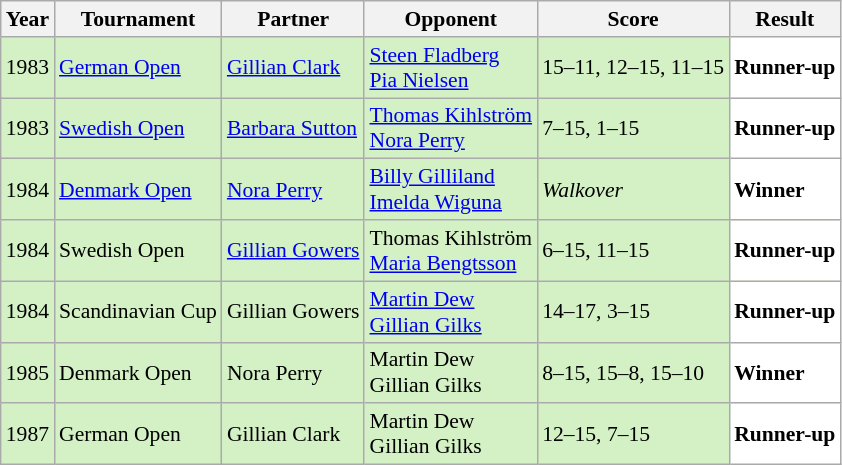<table class="sortable wikitable" style="font-size: 90%;">
<tr>
<th>Year</th>
<th>Tournament</th>
<th>Partner</th>
<th>Opponent</th>
<th>Score</th>
<th>Result</th>
</tr>
<tr style="background:#D4F1C5">
<td align="center">1983</td>
<td><a href='#'>German Open</a></td>
<td> <a href='#'>Gillian Clark</a></td>
<td> <a href='#'>Steen Fladberg</a><br> <a href='#'>Pia Nielsen</a></td>
<td>15–11, 12–15, 11–15</td>
<td style="text-align:left; background:white"> <strong>Runner-up</strong></td>
</tr>
<tr style="background:#D4F1C5">
<td align="center">1983</td>
<td><a href='#'>Swedish Open</a></td>
<td> <a href='#'>Barbara Sutton</a></td>
<td> <a href='#'>Thomas Kihlström</a><br> <a href='#'>Nora Perry</a></td>
<td>7–15, 1–15</td>
<td style="text-align:left; background:white"> <strong>Runner-up</strong></td>
</tr>
<tr style="background:#D4F1C5">
<td align="center">1984</td>
<td><a href='#'>Denmark Open</a></td>
<td> <a href='#'>Nora Perry</a></td>
<td> <a href='#'>Billy Gilliland</a><br> <a href='#'>Imelda Wiguna</a></td>
<td><em>Walkover</em></td>
<td style="text-align:left; background:white"> <strong>Winner</strong></td>
</tr>
<tr style="background:#D4F1C5">
<td align="center">1984</td>
<td>Swedish Open</td>
<td> <a href='#'>Gillian Gowers</a></td>
<td> Thomas Kihlström<br> <a href='#'>Maria Bengtsson</a></td>
<td>6–15, 11–15</td>
<td style="text-align:left; background:white"> <strong>Runner-up</strong></td>
</tr>
<tr style="background:#D4F1C5">
<td align="center">1984</td>
<td>Scandinavian Cup</td>
<td> Gillian Gowers</td>
<td> <a href='#'>Martin Dew</a><br> <a href='#'>Gillian Gilks</a></td>
<td>14–17, 3–15</td>
<td style="text-align:left; background:white"> <strong>Runner-up</strong></td>
</tr>
<tr style="background:#D4F1C5">
<td align="center">1985</td>
<td>Denmark Open</td>
<td> Nora Perry</td>
<td> Martin Dew<br> Gillian Gilks</td>
<td>8–15, 15–8, 15–10</td>
<td style="text-align:left; background:white"> <strong>Winner</strong></td>
</tr>
<tr style="background:#D4F1C5">
<td align="center">1987</td>
<td>German Open</td>
<td> Gillian Clark</td>
<td> Martin Dew<br> Gillian Gilks</td>
<td>12–15, 7–15</td>
<td style="text-align:left; background:white"> <strong>Runner-up</strong></td>
</tr>
</table>
